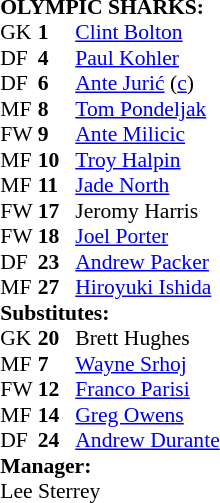<table style="font-size: 90%" cellspacing="0" cellpadding="0" align=center>
<tr>
<td colspan="4"><strong>OLYMPIC SHARKS:</strong></td>
</tr>
<tr>
<th width=25></th>
<th width=25></th>
</tr>
<tr>
<td>GK</td>
<td><strong>1</strong></td>
<td> <a href='#'>Clint Bolton</a></td>
</tr>
<tr>
<td>DF</td>
<td><strong>4</strong></td>
<td> <a href='#'>Paul Kohler</a></td>
<td></td>
<td></td>
<td></td>
</tr>
<tr>
<td>DF</td>
<td><strong>6</strong></td>
<td> <a href='#'>Ante Jurić</a> (<a href='#'>c</a>)</td>
</tr>
<tr>
<td>MF</td>
<td><strong>8</strong></td>
<td> <a href='#'>Tom Pondeljak</a></td>
</tr>
<tr>
<td>FW</td>
<td><strong>9</strong></td>
<td> <a href='#'>Ante Milicic</a></td>
</tr>
<tr>
<td>MF</td>
<td><strong>10</strong></td>
<td> <a href='#'>Troy Halpin</a></td>
</tr>
<tr>
<td>MF</td>
<td><strong>11</strong></td>
<td> <a href='#'>Jade North</a></td>
</tr>
<tr>
<td>FW</td>
<td><strong>17</strong></td>
<td> Jeromy Harris</td>
<td></td>
<td></td>
<td></td>
</tr>
<tr>
<td>FW</td>
<td><strong>18</strong></td>
<td> <a href='#'>Joel Porter</a></td>
<td></td>
<td></td>
<td></td>
</tr>
<tr>
<td>DF</td>
<td><strong>23</strong></td>
<td> <a href='#'>Andrew Packer</a></td>
</tr>
<tr>
<td>MF</td>
<td><strong>27</strong></td>
<td> <a href='#'>Hiroyuki Ishida</a></td>
</tr>
<tr>
<td colspan=3><strong>Substitutes:</strong></td>
</tr>
<tr>
<td>GK</td>
<td><strong>20</strong></td>
<td> Brett Hughes</td>
</tr>
<tr>
<td>MF</td>
<td><strong>7</strong></td>
<td> <a href='#'>Wayne Srhoj</a></td>
<td></td>
<td></td>
<td></td>
</tr>
<tr>
<td>FW</td>
<td><strong>12</strong></td>
<td> <a href='#'>Franco Parisi</a></td>
<td></td>
<td></td>
<td></td>
</tr>
<tr>
<td>MF</td>
<td><strong>14</strong></td>
<td> <a href='#'>Greg Owens</a></td>
<td></td>
<td></td>
</tr>
<tr>
<td>DF</td>
<td><strong>24</strong></td>
<td> <a href='#'>Andrew Durante</a></td>
</tr>
<tr>
<td colspan=3><strong>Manager:</strong></td>
</tr>
<tr>
<td colspan=4> Lee Sterrey</td>
</tr>
</table>
